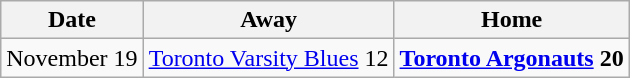<table class="wikitable">
<tr>
<th>Date</th>
<th>Away</th>
<th>Home</th>
</tr>
<tr>
<td>November 19</td>
<td><a href='#'>Toronto Varsity Blues</a> 12</td>
<td><strong><a href='#'>Toronto Argonauts</a> 20</strong></td>
</tr>
</table>
